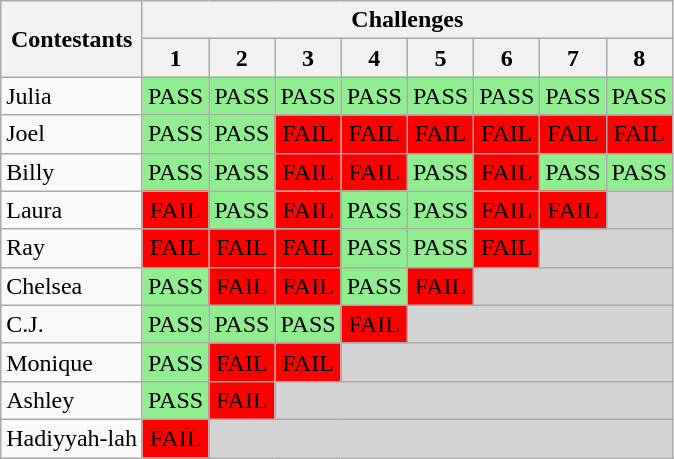<table class="wikitable" style="text-align:center">
<tr>
<th rowspan=2>Contestants</th>
<th colspan=8>Challenges</th>
</tr>
<tr>
<th>1</th>
<th>2</th>
<th>3</th>
<th>4</th>
<th>5</th>
<th>6</th>
<th>7</th>
<th>8</th>
</tr>
<tr>
<td align="left">Julia</td>
<td bgcolor="lightgreen">PASS</td>
<td bgcolor="lightgreen">PASS</td>
<td bgcolor="lightgreen">PASS</td>
<td bgcolor="lightgreen">PASS</td>
<td bgcolor="lightgreen">PASS</td>
<td bgcolor="lightgreen">PASS</td>
<td bgcolor="lightgreen">PASS</td>
<td bgcolor="lightgreen">PASS</td>
</tr>
<tr>
<td align="left">Joel</td>
<td bgcolor="lightgreen">PASS</td>
<td bgcolor="lightgreen">PASS</td>
<td bgcolor="RED">FAIL</td>
<td bgcolor="RED">FAIL</td>
<td bgcolor="RED">FAIL</td>
<td bgcolor="RED">FAIL</td>
<td bgcolor="RED">FAIL</td>
<td bgcolor="RED">FAIL</td>
</tr>
<tr>
<td align="left">Billy</td>
<td bgcolor="lightgreen">PASS</td>
<td bgcolor="lightgreen">PASS</td>
<td bgcolor="RED">FAIL</td>
<td bgcolor="RED">FAIL</td>
<td bgcolor="lightgreen">PASS</td>
<td bgcolor="RED">FAIL</td>
<td bgcolor="lightgreen">PASS</td>
<td bgcolor="lightgreen">PASS</td>
</tr>
<tr>
<td align="left">Laura</td>
<td bgcolor="RED">FAIL</td>
<td bgcolor="lightgreen">PASS</td>
<td bgcolor="RED">FAIL</td>
<td bgcolor="lightgreen">PASS</td>
<td bgcolor="lightgreen">PASS</td>
<td bgcolor="RED">FAIL</td>
<td bgcolor="RED">FAIL</td>
<td bgcolor="lightgrey"></td>
</tr>
<tr>
<td align="left">Ray</td>
<td bgcolor="RED">FAIL</td>
<td bgcolor="RED">FAIL</td>
<td bgcolor="RED">FAIL</td>
<td bgcolor="lightgreen">PASS</td>
<td bgcolor="lightgreen">PASS</td>
<td bgcolor="RED">FAIL</td>
<td bgcolor="lightgrey" colspan=2></td>
</tr>
<tr>
<td align="left">Chelsea</td>
<td bgcolor="lightgreen">PASS</td>
<td bgcolor="RED">FAIL</td>
<td bgcolor="RED">FAIL</td>
<td bgcolor="lightgreen">PASS</td>
<td bgcolor="RED">FAIL</td>
<td bgcolor="lightgrey" colspan=3></td>
</tr>
<tr>
<td align="left">C.J.</td>
<td bgcolor="lightgreen">PASS</td>
<td bgcolor="lightgreen">PASS</td>
<td bgcolor="lightgreen">PASS</td>
<td bgcolor="RED">FAIL</td>
<td bgcolor="lightgrey" colspan=4></td>
</tr>
<tr>
<td align="left">Monique</td>
<td bgcolor="lightgreen">PASS</td>
<td bgcolor="RED">FAIL</td>
<td bgcolor="RED">FAIL</td>
<td bgcolor="lightgrey" colspan=5></td>
</tr>
<tr>
<td align="left">Ashley</td>
<td bgcolor="lightgreen">PASS</td>
<td bgcolor="RED">FAIL</td>
<td bgcolor="lightgrey" colspan=6></td>
</tr>
<tr>
<td align="left">Hadiyyah-lah</td>
<td bgcolor="RED">FAIL</td>
<td bgcolor="lightgrey" colspan=7></td>
</tr>
</table>
